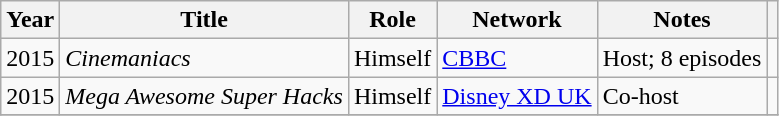<table class="wikitable sortable plainrowheaders">
<tr>
<th scope="col">Year</th>
<th scope="col">Title</th>
<th scope="col">Role</th>
<th scope="col">Network</th>
<th scope="col" class="unsortable">Notes</th>
<th scope="col" class="unsortable"></th>
</tr>
<tr>
<td>2015</td>
<td><em>Cinemaniacs</em></td>
<td>Himself</td>
<td><a href='#'>CBBC</a></td>
<td>Host; 8 episodes</td>
<td style="text-align:center;"></td>
</tr>
<tr>
<td>2015</td>
<td><em>Mega Awesome Super Hacks</em></td>
<td>Himself</td>
<td><a href='#'>Disney XD UK</a></td>
<td>Co-host</td>
<td style="text-align:center;"></td>
</tr>
<tr>
</tr>
</table>
